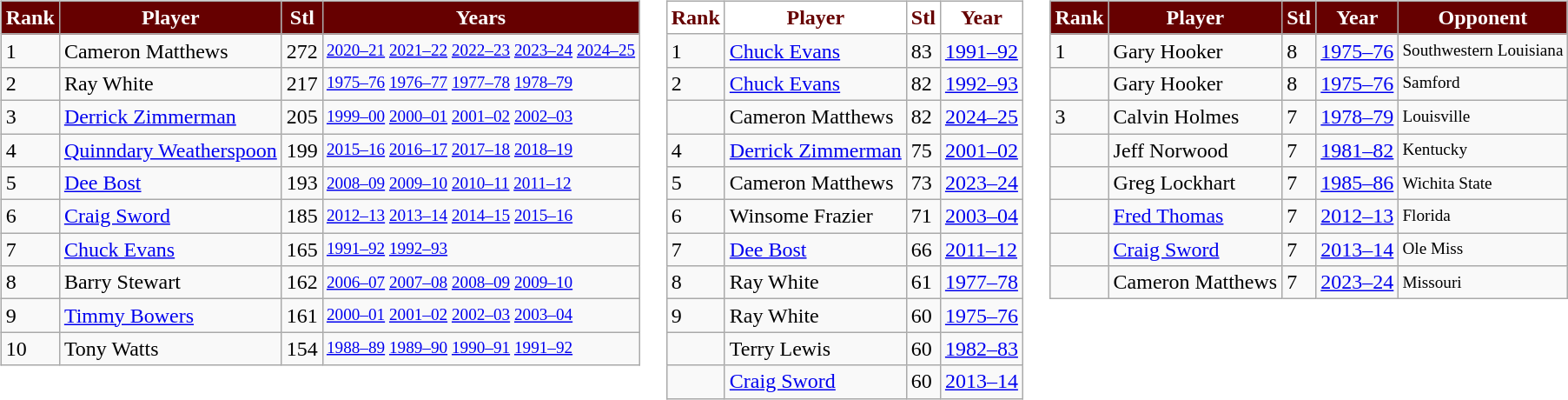<table>
<tr>
<td></td>
</tr>
<tr valign="top">
<td><br><table class="wikitable">
<tr>
<th style="background: #660000; color: #FFFFFF"><strong>Rank</strong></th>
<th style="background: #660000; color: #FFFFFF"><strong>Player</strong></th>
<th style="background: #660000; color: #FFFFFF"><strong>Stl</strong></th>
<th style="background: #660000; color: #FFFFFF"><strong>Years</strong></th>
</tr>
<tr>
<td>1</td>
<td>Cameron Matthews</td>
<td>272</td>
<td style="font-size:80%;"><a href='#'>2020–21</a> <a href='#'>2021–22</a> <a href='#'>2022–23</a> <a href='#'>2023–24</a> <a href='#'>2024–25</a></td>
</tr>
<tr>
<td>2</td>
<td>Ray White</td>
<td>217</td>
<td style="font-size:80%;"><a href='#'>1975–76</a> <a href='#'>1976–77</a> <a href='#'>1977–78</a> <a href='#'>1978–79</a></td>
</tr>
<tr>
<td>3</td>
<td><a href='#'>Derrick Zimmerman</a></td>
<td>205</td>
<td style="font-size:80%;"><a href='#'>1999–00</a> <a href='#'>2000–01</a> <a href='#'>2001–02</a> <a href='#'>2002–03</a></td>
</tr>
<tr>
<td>4</td>
<td><a href='#'>Quinndary Weatherspoon</a></td>
<td>199</td>
<td style="font-size:80%;"><a href='#'>2015–16</a> <a href='#'>2016–17</a> <a href='#'>2017–18</a> <a href='#'>2018–19</a></td>
</tr>
<tr>
<td>5</td>
<td><a href='#'>Dee Bost</a></td>
<td>193</td>
<td style="font-size:80%;"><a href='#'>2008–09</a> <a href='#'>2009–10</a> <a href='#'>2010–11</a> <a href='#'>2011–12</a></td>
</tr>
<tr>
<td>6</td>
<td><a href='#'>Craig Sword</a></td>
<td>185</td>
<td style="font-size:80%;"><a href='#'>2012–13</a> <a href='#'>2013–14</a> <a href='#'>2014–15</a> <a href='#'>2015–16</a></td>
</tr>
<tr>
<td>7</td>
<td><a href='#'>Chuck Evans</a></td>
<td>165</td>
<td style="font-size:80%;"><a href='#'>1991–92</a> <a href='#'>1992–93</a></td>
</tr>
<tr>
<td>8</td>
<td>Barry Stewart</td>
<td>162</td>
<td style="font-size:80%;"><a href='#'>2006–07</a> <a href='#'>2007–08</a> <a href='#'>2008–09</a> <a href='#'>2009–10</a></td>
</tr>
<tr>
<td>9</td>
<td><a href='#'>Timmy Bowers</a></td>
<td>161</td>
<td style="font-size:80%;"><a href='#'>2000–01</a> <a href='#'>2001–02</a> <a href='#'>2002–03</a> <a href='#'>2003–04</a></td>
</tr>
<tr>
<td>10</td>
<td>Tony Watts</td>
<td>154</td>
<td style="font-size:80%;"><a href='#'>1988–89</a> <a href='#'>1989–90</a> <a href='#'>1990–91</a> <a href='#'>1991–92</a></td>
</tr>
</table>
</td>
<td><br><table class="wikitable">
<tr>
<th style="background: #FFFFFF; color: #660000"><strong>Rank</strong></th>
<th style="background: #FFFFFF; color: #660000"><strong>Player</strong></th>
<th style="background: #FFFFFF; color: #660000"><strong>Stl</strong></th>
<th style="background: #FFFFFF; color: #660000"><strong>Year</strong></th>
</tr>
<tr>
<td>1</td>
<td><a href='#'>Chuck Evans</a></td>
<td>83</td>
<td><a href='#'>1991–92</a></td>
</tr>
<tr>
<td>2</td>
<td><a href='#'>Chuck Evans</a></td>
<td>82</td>
<td><a href='#'>1992–93</a></td>
</tr>
<tr>
<td></td>
<td>Cameron Matthews</td>
<td>82</td>
<td><a href='#'>2024–25</a></td>
</tr>
<tr>
<td>4</td>
<td><a href='#'>Derrick Zimmerman</a></td>
<td>75</td>
<td><a href='#'>2001–02</a></td>
</tr>
<tr>
<td>5</td>
<td>Cameron Matthews</td>
<td>73</td>
<td><a href='#'>2023–24</a></td>
</tr>
<tr>
<td>6</td>
<td>Winsome Frazier</td>
<td>71</td>
<td><a href='#'>2003–04</a></td>
</tr>
<tr>
<td>7</td>
<td><a href='#'>Dee Bost</a></td>
<td>66</td>
<td><a href='#'>2011–12</a></td>
</tr>
<tr>
<td>8</td>
<td>Ray White</td>
<td>61</td>
<td><a href='#'>1977–78</a></td>
</tr>
<tr>
<td>9</td>
<td>Ray White</td>
<td>60</td>
<td><a href='#'>1975–76</a></td>
</tr>
<tr>
<td></td>
<td>Terry Lewis</td>
<td>60</td>
<td><a href='#'>1982–83</a></td>
</tr>
<tr>
<td></td>
<td><a href='#'>Craig Sword</a></td>
<td>60</td>
<td><a href='#'>2013–14</a></td>
</tr>
</table>
</td>
<td><br><table class="wikitable">
<tr>
<th style="background: #660000; color: #FFFFFF"><strong>Rank</strong></th>
<th style="background: #660000; color: #FFFFFF"><strong>Player</strong></th>
<th style="background: #660000; color: #FFFFFF"><strong>Stl</strong></th>
<th style="background: #660000; color: #FFFFFF"><strong>Year</strong></th>
<th style="background: #660000; color: #FFFFFF"><strong>Opponent</strong></th>
</tr>
<tr>
<td>1</td>
<td>Gary Hooker</td>
<td>8</td>
<td><a href='#'>1975–76</a></td>
<td style="font-size:80%;">Southwestern Louisiana</td>
</tr>
<tr>
<td></td>
<td>Gary Hooker</td>
<td>8</td>
<td><a href='#'>1975–76</a></td>
<td style="font-size:80%;">Samford</td>
</tr>
<tr>
<td>3</td>
<td>Calvin Holmes</td>
<td>7</td>
<td><a href='#'>1978–79</a></td>
<td style="font-size:80%;">Louisville</td>
</tr>
<tr>
<td></td>
<td>Jeff Norwood</td>
<td>7</td>
<td><a href='#'>1981–82</a></td>
<td style="font-size:80%;">Kentucky</td>
</tr>
<tr>
<td></td>
<td>Greg Lockhart</td>
<td>7</td>
<td><a href='#'>1985–86</a></td>
<td style="font-size:80%;">Wichita State</td>
</tr>
<tr>
<td></td>
<td><a href='#'>Fred Thomas</a></td>
<td>7</td>
<td><a href='#'>2012–13</a></td>
<td style="font-size:80%;">Florida</td>
</tr>
<tr>
<td></td>
<td><a href='#'>Craig Sword</a></td>
<td>7</td>
<td><a href='#'>2013–14</a></td>
<td style="font-size:80%;">Ole Miss</td>
</tr>
<tr>
<td></td>
<td>Cameron Matthews</td>
<td>7</td>
<td><a href='#'>2023–24</a></td>
<td style="font-size:80%;">Missouri</td>
</tr>
</table>
</td>
</tr>
</table>
